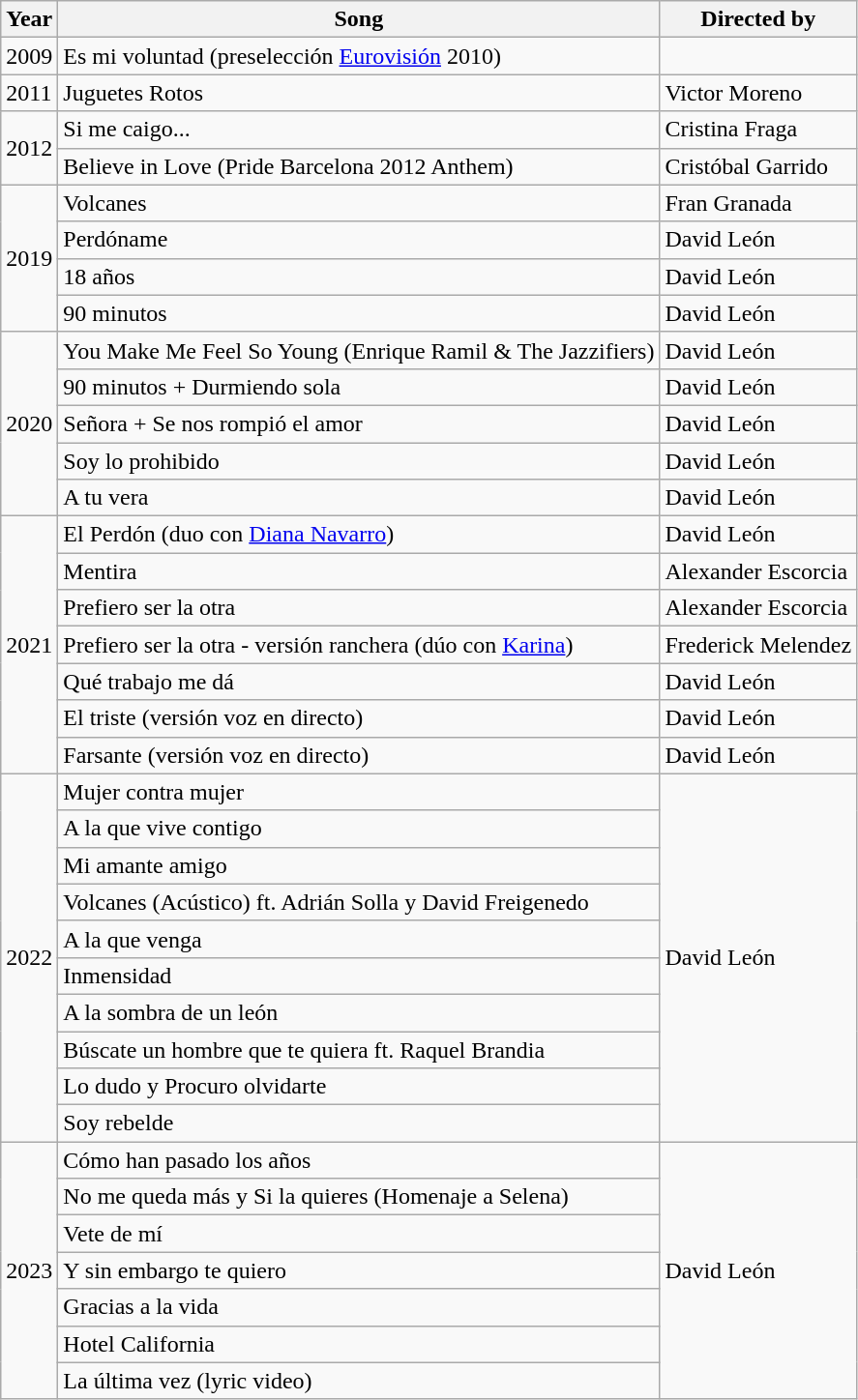<table class="wikitable plainrowheaders">
<tr>
<th>Year</th>
<th>Song</th>
<th>Directed by</th>
</tr>
<tr>
<td rowspan="1">2009</td>
<td>Es mi voluntad (preselección <a href='#'>Eurovisión</a> 2010)</td>
<td></td>
</tr>
<tr>
<td rowspan="1">2011</td>
<td>Juguetes Rotos</td>
<td>Victor Moreno</td>
</tr>
<tr>
<td rowspan="2">2012</td>
<td>Si me caigo...</td>
<td>Cristina Fraga</td>
</tr>
<tr>
<td>Believe in Love (Pride Barcelona 2012 Anthem)</td>
<td>Cristóbal Garrido</td>
</tr>
<tr>
<td rowspan="4">2019</td>
<td>Volcanes</td>
<td>Fran Granada</td>
</tr>
<tr>
<td>Perdóname</td>
<td>David León</td>
</tr>
<tr>
<td>18 años</td>
<td>David León</td>
</tr>
<tr>
<td>90 minutos</td>
<td>David León</td>
</tr>
<tr>
<td rowspan="5">2020</td>
<td>You Make Me Feel So Young (Enrique Ramil & The Jazzifiers)</td>
<td>David León</td>
</tr>
<tr>
<td>90 minutos + Durmiendo sola</td>
<td>David León</td>
</tr>
<tr>
<td>Señora + Se nos rompió el amor</td>
<td>David León</td>
</tr>
<tr>
<td>Soy lo prohibido</td>
<td>David León</td>
</tr>
<tr>
<td>A tu vera</td>
<td>David León</td>
</tr>
<tr>
<td rowspan="7">2021</td>
<td>El Perdón (duo con <a href='#'>Diana Navarro</a>)</td>
<td>David León</td>
</tr>
<tr>
<td>Mentira</td>
<td>Alexander Escorcia</td>
</tr>
<tr>
<td>Prefiero ser la otra</td>
<td>Alexander Escorcia</td>
</tr>
<tr>
<td>Prefiero ser la otra - versión ranchera (dúo con <a href='#'>Karina</a>)</td>
<td>Frederick Melendez</td>
</tr>
<tr>
<td>Qué trabajo me dá</td>
<td>David León</td>
</tr>
<tr>
<td>El triste (versión voz en directo)</td>
<td>David León</td>
</tr>
<tr>
<td>Farsante (versión voz en directo)</td>
<td>David León</td>
</tr>
<tr>
<td rowspan="10">2022</td>
<td>Mujer contra mujer</td>
<td rowspan="10">David León</td>
</tr>
<tr>
<td>A la que vive contigo</td>
</tr>
<tr>
<td>Mi amante amigo</td>
</tr>
<tr>
<td>Volcanes (Acústico) ft. Adrián Solla y David Freigenedo</td>
</tr>
<tr>
<td>A la que venga</td>
</tr>
<tr>
<td>Inmensidad</td>
</tr>
<tr>
<td>A la sombra de un león</td>
</tr>
<tr>
<td>Búscate un hombre que te quiera ft. Raquel Brandia</td>
</tr>
<tr>
<td>Lo dudo y Procuro olvidarte</td>
</tr>
<tr>
<td>Soy rebelde</td>
</tr>
<tr>
<td rowspan="7">2023</td>
<td>Cómo han pasado los años</td>
<td rowspan="7">David León</td>
</tr>
<tr>
<td>No me queda más y Si la quieres (Homenaje a Selena)</td>
</tr>
<tr>
<td>Vete de mí</td>
</tr>
<tr>
<td>Y sin embargo te quiero</td>
</tr>
<tr>
<td>Gracias a la vida</td>
</tr>
<tr>
<td>Hotel California</td>
</tr>
<tr>
<td>La última vez (lyric video)</td>
</tr>
</table>
